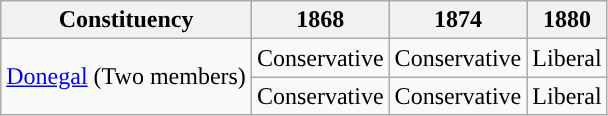<table class="wikitable">
<tr>
<th>Constituency</th>
<th>1868</th>
<th>1874</th>
<th>1880</th>
</tr>
<tr>
<td rowspan="2"><a href='#'>Donegal</a> (Two members)</td>
<td>Conservative</td>
<td>Conservative</td>
<td>Liberal</td>
</tr>
<tr>
<td>Conservative</td>
<td>Conservative</td>
<td>Liberal</td>
</tr>
</table>
